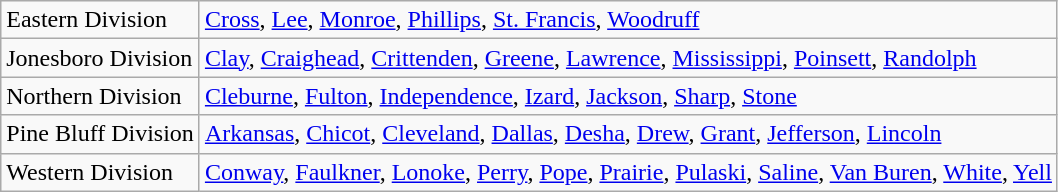<table class="wikitable">
<tr>
<td>Eastern Division</td>
<td><a href='#'>Cross</a>, <a href='#'>Lee</a>, <a href='#'>Monroe</a>, <a href='#'>Phillips</a>, <a href='#'>St. Francis</a>, <a href='#'>Woodruff</a></td>
</tr>
<tr>
<td>Jonesboro Division</td>
<td><a href='#'>Clay</a>, <a href='#'>Craighead</a>, <a href='#'>Crittenden</a>, <a href='#'>Greene</a>, <a href='#'>Lawrence</a>, <a href='#'>Mississippi</a>, <a href='#'>Poinsett</a>, <a href='#'>Randolph</a></td>
</tr>
<tr>
<td>Northern Division</td>
<td><a href='#'>Cleburne</a>, <a href='#'>Fulton</a>, <a href='#'>Independence</a>, <a href='#'>Izard</a>, <a href='#'>Jackson</a>, <a href='#'>Sharp</a>, <a href='#'>Stone</a></td>
</tr>
<tr>
<td>Pine Bluff Division</td>
<td><a href='#'>Arkansas</a>, <a href='#'>Chicot</a>, <a href='#'>Cleveland</a>, <a href='#'>Dallas</a>, <a href='#'>Desha</a>, <a href='#'>Drew</a>, <a href='#'>Grant</a>, <a href='#'>Jefferson</a>, <a href='#'>Lincoln</a></td>
</tr>
<tr>
<td>Western Division</td>
<td><a href='#'>Conway</a>, <a href='#'>Faulkner</a>, <a href='#'>Lonoke</a>, <a href='#'>Perry</a>, <a href='#'>Pope</a>, <a href='#'>Prairie</a>, <a href='#'>Pulaski</a>, <a href='#'>Saline</a>, <a href='#'>Van Buren</a>, <a href='#'>White</a>, <a href='#'>Yell</a></td>
</tr>
</table>
